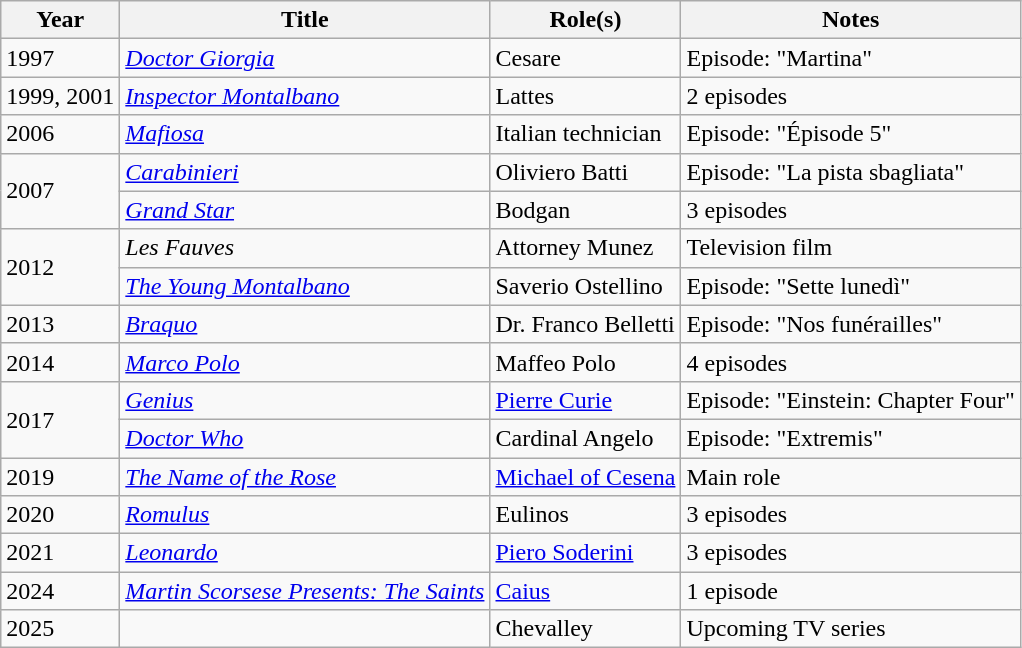<table class="wikitable plainrowheaders sortable">
<tr>
<th scope="col">Year</th>
<th scope="col">Title</th>
<th scope="col">Role(s)</th>
<th scope="col" class="unsortable">Notes</th>
</tr>
<tr>
<td>1997</td>
<td><em><a href='#'>Doctor Giorgia</a></em></td>
<td>Cesare</td>
<td>Episode: "Martina"</td>
</tr>
<tr>
<td>1999, 2001</td>
<td><em><a href='#'>Inspector Montalbano</a></em></td>
<td>Lattes</td>
<td>2 episodes</td>
</tr>
<tr>
<td>2006</td>
<td><em><a href='#'>Mafiosa</a></em></td>
<td>Italian technician</td>
<td>Episode: "Épisode 5"</td>
</tr>
<tr>
<td rowspan=2>2007</td>
<td><em><a href='#'>Carabinieri</a></em></td>
<td>Oliviero Batti</td>
<td>Episode: "La pista sbagliata"</td>
</tr>
<tr>
<td><em><a href='#'>Grand Star</a></em></td>
<td>Bodgan</td>
<td>3 episodes</td>
</tr>
<tr>
<td rowspan=2>2012</td>
<td><em>Les Fauves</em></td>
<td>Attorney Munez</td>
<td>Television film</td>
</tr>
<tr>
<td><em><a href='#'>The Young Montalbano</a></em></td>
<td>Saverio Ostellino</td>
<td>Episode: "Sette lunedì"</td>
</tr>
<tr>
<td>2013</td>
<td><em><a href='#'>Braquo</a></em></td>
<td>Dr. Franco Belletti</td>
<td>Episode: "Nos funérailles"</td>
</tr>
<tr>
<td>2014</td>
<td><em><a href='#'>Marco Polo</a></em></td>
<td>Maffeo Polo</td>
<td>4 episodes</td>
</tr>
<tr>
<td rowspan=2>2017</td>
<td><em><a href='#'>Genius</a></em></td>
<td><a href='#'>Pierre Curie</a></td>
<td>Episode: "Einstein: Chapter Four"</td>
</tr>
<tr>
<td><em><a href='#'>Doctor Who</a></em></td>
<td>Cardinal Angelo</td>
<td>Episode: "Extremis"</td>
</tr>
<tr>
<td>2019</td>
<td><em><a href='#'>The Name of the Rose</a></em></td>
<td><a href='#'>Michael of Cesena</a></td>
<td>Main role</td>
</tr>
<tr>
<td>2020</td>
<td><em><a href='#'>Romulus</a></em></td>
<td>Eulinos</td>
<td>3 episodes</td>
</tr>
<tr>
<td>2021</td>
<td><em><a href='#'>Leonardo</a></em></td>
<td><a href='#'>Piero Soderini</a></td>
<td>3 episodes</td>
</tr>
<tr>
<td>2024</td>
<td><em><a href='#'>Martin Scorsese Presents: The Saints</a></em></td>
<td><a href='#'>Caius</a></td>
<td>1 episode</td>
</tr>
<tr>
<td>2025</td>
<td></td>
<td>Chevalley</td>
<td>Upcoming TV series</td>
</tr>
</table>
